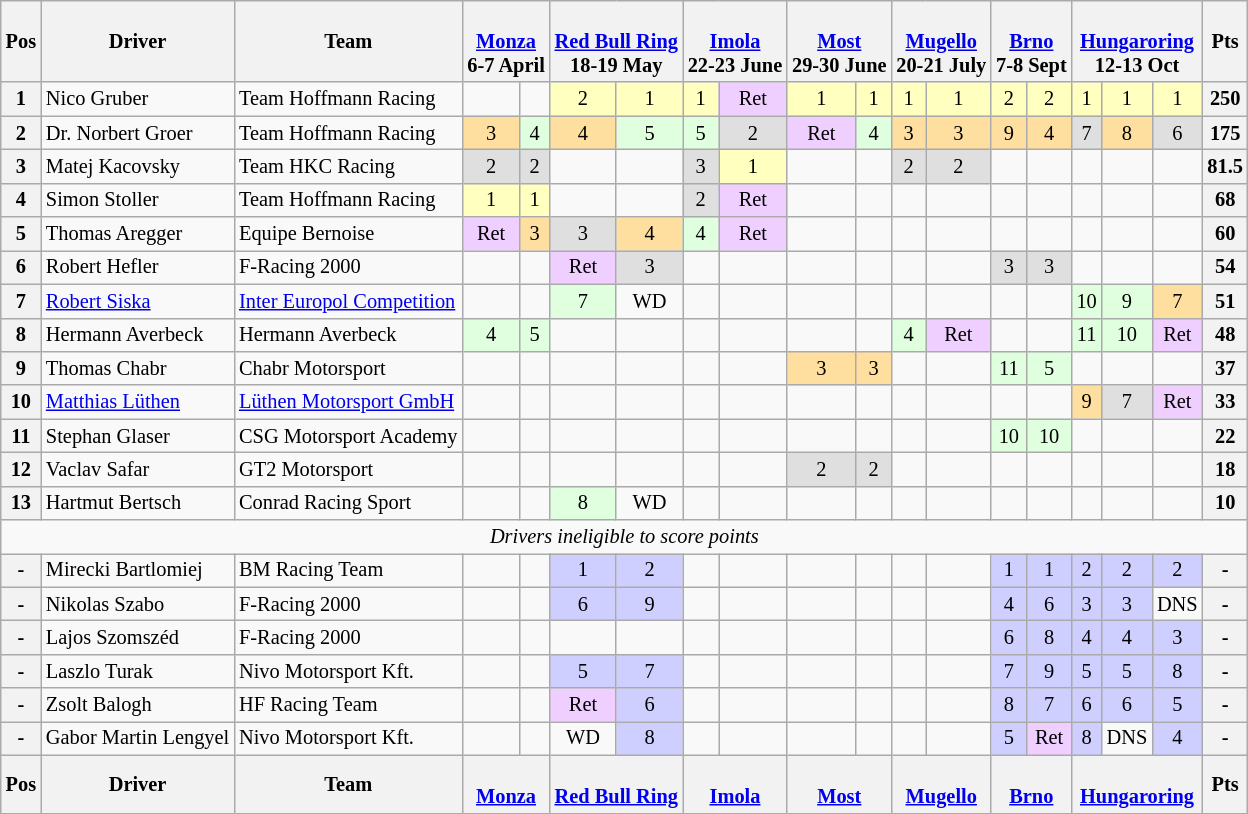<table class="wikitable" style="font-size: 85%; text-align:center">
<tr>
<th valign=middle>Pos</th>
<th valign=middle>Driver</th>
<th valign=middle>Team</th>
<th colspan=2><br><a href='#'>Monza</a><br>6-7 April</th>
<th colspan=2><br><a href='#'>Red Bull Ring</a><br>18-19 May</th>
<th colspan=2><br><a href='#'>Imola</a><br>22-23 June</th>
<th colspan=2><br><a href='#'>Most</a><br>29-30 June</th>
<th colspan=2><br><a href='#'>Mugello</a><br>20-21 July</th>
<th colspan=2><br><a href='#'>Brno</a><br>7-8 Sept</th>
<th colspan=3><br><a href='#'>Hungaroring</a><br>12-13 Oct</th>
<th valign="middle">Pts</th>
</tr>
<tr>
<th>1</th>
<td align=left> Nico Gruber</td>
<td align=left>Team Hoffmann Racing</td>
<td></td>
<td></td>
<td style="background:#ffffbf;">2</td>
<td style="background:#ffffbf;">1</td>
<td style="background:#ffffbf;">1</td>
<td style="background:#EFCFFF;">Ret</td>
<td style="background:#ffffbf;">1</td>
<td style="background:#ffffbf;">1</td>
<td style="background:#ffffbf;">1</td>
<td style="background:#ffffbf;">1</td>
<td style="background:#ffffbf;">2</td>
<td style="background:#ffffbf;">2</td>
<td style="background:#ffffbf;">1</td>
<td style="background:#ffffbf;">1</td>
<td style="background:#ffffbf;">1</td>
<th>250</th>
</tr>
<tr>
<th>2</th>
<td align=left> Dr. Norbert Groer</td>
<td align=left>Team Hoffmann Racing</td>
<td style="background:#FFDF9F;">3</td>
<td style="background:#DFFFDF;">4</td>
<td style="background:#FFDF9F;">4</td>
<td style="background:#DFFFDF;">5</td>
<td style="background:#DFFFDF;">5</td>
<td style="background:#DFDFDF;">2</td>
<td style="background:#EFCFFF;">Ret</td>
<td style="background:#DFFFDF;">4</td>
<td style="background:#FFDF9F;">3</td>
<td style="background:#FFDF9F;">3</td>
<td style="background:#FFDF9F;">9</td>
<td style="background:#FFDF9F;">4</td>
<td style="background:#DFDFDF;">7</td>
<td style="background:#FFDF9F;">8</td>
<td style="background:#DFDFDF;">6</td>
<th>175</th>
</tr>
<tr>
<th>3</th>
<td align=left> Matej Kacovsky</td>
<td align=left>Team HKC Racing</td>
<td style="background:#DFDFDF;">2</td>
<td style="background:#DFDFDF;">2</td>
<td></td>
<td></td>
<td style="background:#DFDFDF;">3</td>
<td style="background:#ffffbf;">1</td>
<td></td>
<td></td>
<td style="background:#DFDFDF;">2</td>
<td style="background:#DFDFDF;">2</td>
<td></td>
<td></td>
<td></td>
<td></td>
<td></td>
<th>81.5</th>
</tr>
<tr>
<th>4</th>
<td align=left> Simon Stoller</td>
<td align=left>Team Hoffmann Racing</td>
<td style="background:#ffffbf;">1</td>
<td style="background:#ffffbf;">1</td>
<td></td>
<td></td>
<td style="background:#DFDFDF;">2</td>
<td style="background:#EFCFFF;">Ret</td>
<td></td>
<td></td>
<td></td>
<td></td>
<td></td>
<td></td>
<td></td>
<td></td>
<td></td>
<th>68</th>
</tr>
<tr>
<th>5</th>
<td align=left> Thomas Aregger</td>
<td align=left>Equipe Bernoise</td>
<td style="background:#EFCFFF;">Ret</td>
<td style="background:#FFDF9F;">3</td>
<td style="background:#DFDFDF;">3</td>
<td style="background:#FFDF9F;">4</td>
<td style="background:#DFFFDF;">4</td>
<td style="background:#EFCFFF;">Ret</td>
<td></td>
<td></td>
<td></td>
<td></td>
<td></td>
<td></td>
<td></td>
<td></td>
<td></td>
<th>60</th>
</tr>
<tr>
<th>6</th>
<td align=left> Robert Hefler</td>
<td align=left>F-Racing 2000</td>
<td></td>
<td></td>
<td style="background:#EFCFFF;">Ret</td>
<td style="background:#DFDFDF;">3</td>
<td></td>
<td></td>
<td></td>
<td></td>
<td></td>
<td></td>
<td style="background:#DFDFDF;">3</td>
<td style="background:#DFDFDF;">3</td>
<td></td>
<td></td>
<td></td>
<th>54</th>
</tr>
<tr>
<th>7</th>
<td align=left> <a href='#'>Robert Siska</a></td>
<td align=left><a href='#'>Inter Europol Competition</a></td>
<td></td>
<td></td>
<td style="background:#DFFFDF;">7</td>
<td>WD</td>
<td></td>
<td></td>
<td></td>
<td></td>
<td></td>
<td></td>
<td></td>
<td></td>
<td style="background:#DFFFDF;">10</td>
<td style="background:#DFFFDF;">9</td>
<td style="background:#FFDF9F;">7</td>
<th>51</th>
</tr>
<tr>
<th>8</th>
<td align=left> Hermann Averbeck</td>
<td align=left>Hermann Averbeck</td>
<td style="background:#DFFFDF;">4</td>
<td style="background:#DFFFDF;">5</td>
<td></td>
<td></td>
<td></td>
<td></td>
<td></td>
<td></td>
<td style="background:#DFFFDF;">4</td>
<td style="background:#EFCFFF;">Ret</td>
<td></td>
<td></td>
<td style="background:#DFFFDF;">11</td>
<td style="background:#DFFFDF;">10</td>
<td style="background:#EFCFFF;">Ret</td>
<th>48</th>
</tr>
<tr>
<th>9</th>
<td align=left> Thomas Chabr</td>
<td align=left>Chabr Motorsport</td>
<td></td>
<td></td>
<td></td>
<td></td>
<td></td>
<td></td>
<td style="background:#FFDF9F;">3</td>
<td style="background:#FFDF9F;">3</td>
<td></td>
<td></td>
<td style="background:#DFFFDF;">11</td>
<td style="background:#DFFFDF;">5</td>
<td></td>
<td></td>
<td></td>
<th>37</th>
</tr>
<tr>
<th>10</th>
<td align=left> <a href='#'>Matthias Lüthen</a></td>
<td align=left><a href='#'>Lüthen Motorsport GmbH</a></td>
<td></td>
<td></td>
<td></td>
<td></td>
<td></td>
<td></td>
<td></td>
<td></td>
<td></td>
<td></td>
<td></td>
<td></td>
<td style="background:#FFDF9F;">9</td>
<td style="background:#DFDFDF;">7</td>
<td style="background:#EFCFFF;">Ret</td>
<th>33</th>
</tr>
<tr>
<th>11</th>
<td align=left> Stephan Glaser</td>
<td align=left>CSG Motorsport Academy</td>
<td></td>
<td></td>
<td></td>
<td></td>
<td></td>
<td></td>
<td></td>
<td></td>
<td></td>
<td></td>
<td style="background:#DFFFDF;">10</td>
<td style="background:#DFFFDF;">10</td>
<td></td>
<td></td>
<td></td>
<th>22</th>
</tr>
<tr>
<th>12</th>
<td align=left> Vaclav Safar</td>
<td align=left>GT2 Motorsport</td>
<td></td>
<td></td>
<td></td>
<td></td>
<td></td>
<td></td>
<td style="background:#DFDFDF;">2</td>
<td style="background:#DFDFDF;">2</td>
<td></td>
<td></td>
<td></td>
<td></td>
<td></td>
<td></td>
<td></td>
<th>18</th>
</tr>
<tr>
<th>13</th>
<td align=left> Hartmut Bertsch</td>
<td align=left>Conrad Racing Sport</td>
<td></td>
<td></td>
<td style="background:#DFFFDF;">8</td>
<td>WD</td>
<td></td>
<td></td>
<td></td>
<td></td>
<td></td>
<td></td>
<td></td>
<td></td>
<td></td>
<td></td>
<td></td>
<th>10</th>
</tr>
<tr>
<td colspan=19><em>Drivers ineligible to score points</em></td>
</tr>
<tr>
<th>-</th>
<td align=left> Mirecki Bartlomiej</td>
<td align=left>BM Racing Team</td>
<td></td>
<td></td>
<td style="background:#CFCFFF;">1</td>
<td style="background:#CFCFFF;">2</td>
<td></td>
<td></td>
<td></td>
<td></td>
<td></td>
<td></td>
<td style="background:#CFCFFF;">1</td>
<td style="background:#CFCFFF;">1</td>
<td style="background:#CFCFFF;">2</td>
<td style="background:#CFCFFF;">2</td>
<td style="background:#CFCFFF;">2</td>
<th>-</th>
</tr>
<tr>
<th>-</th>
<td align=left> Nikolas Szabo</td>
<td align=left>F-Racing 2000</td>
<td></td>
<td></td>
<td style="background:#CFCFFF;">6</td>
<td style="background:#CFCFFF;">9</td>
<td></td>
<td></td>
<td></td>
<td></td>
<td></td>
<td></td>
<td style="background:#CFCFFF;">4</td>
<td style="background:#CFCFFF;">6</td>
<td style="background:#CFCFFF;">3</td>
<td style="background:#CFCFFF;">3</td>
<td>DNS</td>
<th>-</th>
</tr>
<tr>
<th>-</th>
<td align=left> Lajos Szomszéd</td>
<td align=left>F-Racing 2000</td>
<td></td>
<td></td>
<td></td>
<td></td>
<td></td>
<td></td>
<td></td>
<td></td>
<td></td>
<td></td>
<td style="background:#CFCFFF;">6</td>
<td style="background:#CFCFFF;">8</td>
<td style="background:#CFCFFF;">4</td>
<td style="background:#CFCFFF;">4</td>
<td style="background:#CFCFFF;">3</td>
<th>-</th>
</tr>
<tr>
<th>-</th>
<td align=left> Laszlo Turak</td>
<td align=left>Nivo Motorsport Kft.</td>
<td></td>
<td></td>
<td style="background:#CFCFFF;">5</td>
<td style="background:#CFCFFF;">7</td>
<td></td>
<td></td>
<td></td>
<td></td>
<td></td>
<td></td>
<td style="background:#CFCFFF;">7</td>
<td style="background:#CFCFFF;">9</td>
<td style="background:#CFCFFF;">5</td>
<td style="background:#CFCFFF;">5</td>
<td style="background:#CFCFFF;">8</td>
<th>-</th>
</tr>
<tr>
<th>-</th>
<td align=left> Zsolt Balogh</td>
<td align=left>HF Racing Team</td>
<td></td>
<td></td>
<td style="background:#EFCFFF;">Ret</td>
<td style="background:#CFCFFF;">6</td>
<td></td>
<td></td>
<td></td>
<td></td>
<td></td>
<td></td>
<td style="background:#CFCFFF;">8</td>
<td style="background:#CFCFFF;">7</td>
<td style="background:#CFCFFF;">6</td>
<td style="background:#CFCFFF;">6</td>
<td style="background:#CFCFFF;">5</td>
<th>-</th>
</tr>
<tr>
<th>-</th>
<td align=left> Gabor Martin Lengyel</td>
<td align=left>Nivo Motorsport Kft.</td>
<td></td>
<td></td>
<td>WD</td>
<td style="background:#CFCFFF;">8</td>
<td></td>
<td></td>
<td></td>
<td></td>
<td></td>
<td></td>
<td style="background:#CFCFFF;">5</td>
<td style="background:#EFCFFF;">Ret</td>
<td style="background:#CFCFFF;">8</td>
<td>DNS</td>
<td style="background:#CFCFFF;">4</td>
<th>-</th>
</tr>
<tr>
<th valign=middle>Pos</th>
<th valign=middle>Driver</th>
<th valign=middle>Team</th>
<th colspan=2><br><a href='#'>Monza</a></th>
<th colspan=2><br><a href='#'>Red Bull Ring</a></th>
<th colspan=2><br><a href='#'>Imola</a></th>
<th colspan=2><br><a href='#'>Most</a></th>
<th colspan=2><br><a href='#'>Mugello</a></th>
<th colspan=2><br><a href='#'>Brno</a></th>
<th colspan=3><br><a href='#'>Hungaroring</a></th>
<th valign="middle">Pts</th>
</tr>
</table>
